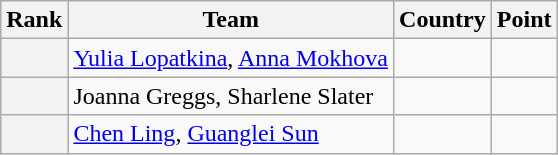<table class="wikitable sortable">
<tr>
<th>Rank</th>
<th>Team</th>
<th>Country</th>
<th>Point</th>
</tr>
<tr>
<th></th>
<td><a href='#'>Yulia Lopatkina</a>, <a href='#'>Anna Mokhova</a></td>
<td></td>
<td></td>
</tr>
<tr>
<th></th>
<td>Joanna Greggs, Sharlene Slater</td>
<td></td>
<td></td>
</tr>
<tr>
<th></th>
<td><a href='#'>Chen Ling</a>, <a href='#'>Guanglei Sun</a></td>
<td></td>
<td></td>
</tr>
</table>
